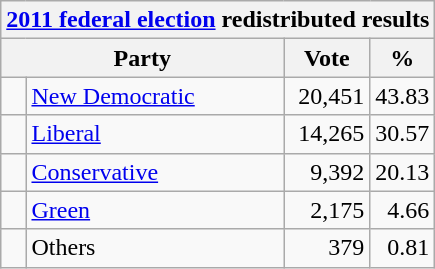<table class="wikitable">
<tr>
<th colspan="4"><a href='#'>2011 federal election</a> redistributed results</th>
</tr>
<tr>
<th bgcolor="#DDDDFF" width="130px" colspan="2">Party</th>
<th bgcolor="#DDDDFF" width="50px">Vote</th>
<th bgcolor="#DDDDFF" width="30px">%</th>
</tr>
<tr>
<td> </td>
<td><a href='#'>New Democratic</a></td>
<td align=right>20,451</td>
<td align=right>43.83</td>
</tr>
<tr>
<td> </td>
<td><a href='#'>Liberal</a></td>
<td align=right>14,265</td>
<td align=right>30.57</td>
</tr>
<tr>
<td> </td>
<td><a href='#'>Conservative</a></td>
<td align=right>9,392</td>
<td align=right>20.13</td>
</tr>
<tr>
<td> </td>
<td><a href='#'>Green</a></td>
<td align=right>2,175</td>
<td align=right>4.66</td>
</tr>
<tr>
<td> </td>
<td>Others</td>
<td align=right>379</td>
<td align=right>0.81</td>
</tr>
</table>
